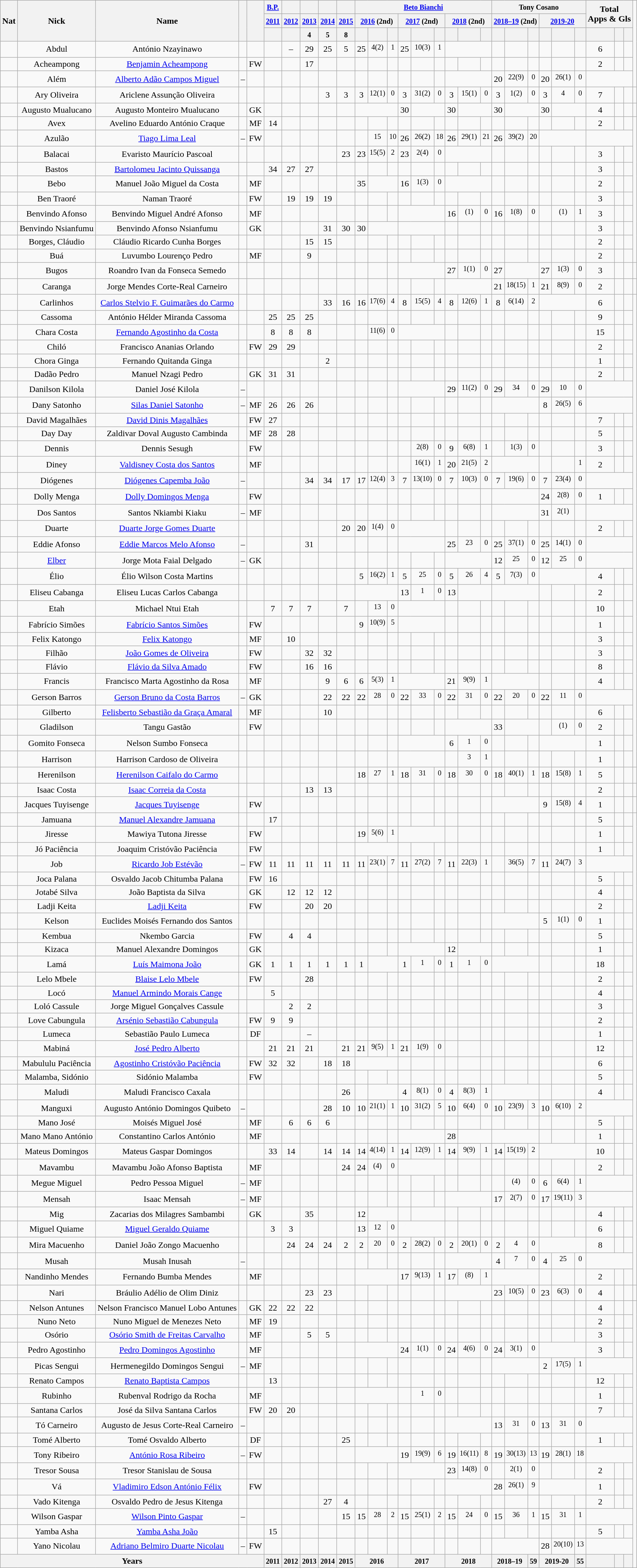<table class="wikitable plainrowheaders sortable" style="text-align:center">
<tr>
<th scope="col" rowspan="3">Nat</th>
<th scope="col" rowspan="3">Nick</th>
<th scope="col" rowspan="3">Name</th>
<th scope="col" rowspan="3"></th>
<th scope="col" rowspan="3"></th>
<th colspan="1"><small><a href='#'>B.P.</a></small></th>
<th colspan="1"><small></small></th>
<th colspan="1"><small></small></th>
<th colspan="1"><small></small></th>
<th colspan="1"><small></small></th>
<th colspan="9"><small><a href='#'>Beto Bianchi</a></small></th>
<th colspan="6"><small>Tony Cosano</small></th>
<th colspan="3" rowspan="2">Total<br>Apps & Gls</th>
</tr>
<tr>
<th colspan="1"><small><a href='#'>2011</a></small></th>
<th colspan="1"><small><a href='#'>2012</a></small></th>
<th colspan="1"><small><a href='#'>2013</a></small></th>
<th colspan="1"><small><a href='#'>2014</a></small></th>
<th colspan="1"><small><a href='#'>2015</a></small></th>
<th colspan="3"><small><a href='#'>2016</a> (2nd)</small></th>
<th colspan="3"><small><a href='#'>2017</a> (2nd)</small></th>
<th colspan="3"><small><a href='#'>2018</a> (2nd)</small></th>
<th colspan="3"><small><a href='#'>2018–19</a> (2nd)</small></th>
<th colspan="3"><small><a href='#'>2019-20</a></small></th>
</tr>
<tr>
<th scope="col" rowspan="1"><small></small></th>
<th scope="col" rowspan="1"><small></small></th>
<th scope="col" rowspan="1"><small>4</small></th>
<th scope="col" rowspan="1"><small>5</small></th>
<th scope="col" rowspan="1"><small>8</small></th>
<th scope="col" rowspan="1"><sup></sup></th>
<th scope="col" rowspan="1"><sup></sup></th>
<th scope="col" rowspan="1"><sup></sup></th>
<th scope="col" rowspan="1"><sup></sup></th>
<th scope="col" rowspan="1"><sup></sup></th>
<th scope="col" rowspan="1"><sup></sup></th>
<th scope="col" rowspan="1"><sup></sup></th>
<th scope="col" rowspan="1"><sup></sup></th>
<th scope="col" rowspan="1"><sup></sup></th>
<th scope="col" rowspan="1"><sup></sup></th>
<th scope="col" rowspan="1"><sup></sup></th>
<th scope="col" rowspan="1"><sup></sup></th>
<th scope="col" rowspan="1"><sup></sup></th>
<th scope="col" rowspan="1"><sup></sup></th>
<th scope="col" rowspan="1"><sup></sup></th>
<th scope="col" rowspan="1"><sup></sup></th>
<th scope="col" rowspan="1"><sup></sup></th>
<th scope="col" rowspan="1"><sup></sup></th>
</tr>
<tr>
<td></td>
<td>Abdul</td>
<td>António Nzayinawo</td>
<td></td>
<td data-sort-value="2"></td>
<td data-sort-value="2011"></td>
<td data-sort-value="40">–</td>
<td>29</td>
<td>25</td>
<td data-sort-value="05">5</td>
<td>25</td>
<td data-sort-value="21"><sup>4(2)</sup></td>
<td data-sort-value="08"><sup>1</sup></td>
<td>25</td>
<td data-sort-value="15"><sup>10(3)</sup></td>
<td data-sort-value="07"><sup>1</sup></td>
<td colspan=3 data-sort-value="2018"><a href='#'></a></td>
<td></td>
<td></td>
<td></td>
<td></td>
<td></td>
<td></td>
<td data-sort-value="09">6</td>
<td></td>
<td></td>
</tr>
<tr>
<td></td>
<td>Acheampong</td>
<td><a href='#'>Benjamin Acheampong</a></td>
<td></td>
<td>FW</td>
<td></td>
<td></td>
<td>17</td>
<td></td>
<td></td>
<td></td>
<td></td>
<td></td>
<td></td>
<td></td>
<td></td>
<td></td>
<td></td>
<td></td>
<td></td>
<td></td>
<td></td>
<td></td>
<td></td>
<td></td>
<td data-sort-value="13">2</td>
<td></td>
<td></td>
</tr>
<tr>
<td></td>
<td data-sort-value="Alem">Além</td>
<td><a href='#'>Alberto Adão Campos Miguel</a></td>
<td data-sort-value="40">–</td>
<td data-sort-value="3"></td>
<td></td>
<td></td>
<td></td>
<td></td>
<td></td>
<td></td>
<td></td>
<td></td>
<td></td>
<td></td>
<td></td>
<td colspan=3 data-sort-value="2018"><a href='#'></a></td>
<td>20</td>
<td data-sort-value="12"><sup>22(9)</sup></td>
<td data-sort-value="24"><sup>0</sup></td>
<td>20</td>
<td data-sort-value="05"><sup>26(1)</sup></td>
<td data-sort-value="26"><sup>0</sup></td>
<td data-sort-value="15" colspan=3></td>
</tr>
<tr>
<td></td>
<td>Ary Oliveira</td>
<td>Ariclene Assunção Oliveira</td>
<td></td>
<td data-sort-value="2"></td>
<td></td>
<td></td>
<td data-sort-value="2013"><a href='#'></a></td>
<td data-sort-value="03">3</td>
<td data-sort-value="03">3</td>
<td data-sort-value="03">3</td>
<td data-sort-value="13"><sup>12(1)</sup></td>
<td data-sort-value="16"><sup>0</sup></td>
<td data-sort-value="03">3</td>
<td data-sort-value="03"><sup>31(2)</sup></td>
<td data-sort-value="11"><sup>0</sup></td>
<td data-sort-value="03">3</td>
<td data-sort-value="11"><sup>15(1)</sup></td>
<td data-sort-value="22"><sup>0</sup></td>
<td data-sort-value="03">3</td>
<td data-sort-value="27"><sup>1(2)</sup></td>
<td data-sort-value="12"><sup>0</sup></td>
<td data-sort-value="03">3</td>
<td data-sort-value="22"><sup>4</sup></td>
<td data-sort-value="18"><sup>0</sup></td>
<td data-sort-value="08">7</td>
<td></td>
<td></td>
<td data-sort-value="2021"><a href='#'></a></td>
</tr>
<tr>
<td></td>
<td>Augusto Mualucano</td>
<td>Augusto Monteiro Mualucano</td>
<td></td>
<td data-sort-value="1">GK</td>
<td></td>
<td></td>
<td></td>
<td></td>
<td></td>
<td colspan=3 data-sort-value="2016"></td>
<td>30</td>
<td colspan=2 data-sort-value="40"><sup></sup></td>
<td>30</td>
<td colspan=2 data-sort-value="28"><sup></sup></td>
<td>30</td>
<td colspan=2 data-sort-value="29"><sup></sup></td>
<td>30</td>
<td colspan=2 data-sort-value="29"><sup></sup></td>
<td data-sort-value="11">4</td>
<td></td>
<td></td>
<td data-sort-value="2021"><a href='#'></a></td>
</tr>
<tr>
<td></td>
<td>Avex</td>
<td>Avelino Eduardo António Craque</td>
<td></td>
<td data-sort-value="3">MF</td>
<td>14</td>
<td data-sort-value="2012"><a href='#'></a></td>
<td></td>
<td></td>
<td></td>
<td></td>
<td></td>
<td></td>
<td></td>
<td></td>
<td></td>
<td></td>
<td></td>
<td></td>
<td></td>
<td></td>
<td></td>
<td></td>
<td></td>
<td></td>
<td data-sort-value="13">2</td>
<td></td>
<td></td>
</tr>
<tr>
<td></td>
<td>Azulão</td>
<td><a href='#'>Tiago Lima Leal</a></td>
<td data-sort-value="40">–</td>
<td>FW</td>
<td></td>
<td></td>
<td></td>
<td></td>
<td></td>
<td></td>
<td data-sort-value="10"><sup>15</sup></td>
<td data-sort-value="01"><sup>10</sup></td>
<td>26</td>
<td data-sort-value="07"><sup>26(2)</sup></td>
<td data-sort-value="01"><sup>18</sup></td>
<td>26</td>
<td data-sort-value="03"><sup>29(1)</sup></td>
<td data-sort-value="01"><sup>21</sup></td>
<td>26</td>
<td data-sort-value="02"><sup>39(2)</sup></td>
<td data-sort-value="01"><sup>20</sup></td>
<td colspan=3 data-sort-value="2020"><a href='#'></a></td>
<td data-sort-value="15" colspan=3></td>
</tr>
<tr>
<td></td>
<td>Balacai</td>
<td>Evaristo Maurício Pascoal</td>
<td></td>
<td data-sort-value="3"></td>
<td></td>
<td></td>
<td></td>
<td></td>
<td>23</td>
<td>23</td>
<td data-sort-value="09"><sup>15(5)</sup></td>
<td data-sort-value="06"><sup>2</sup></td>
<td>23</td>
<td data-sort-value="19"><sup>2(4)</sup></td>
<td data-sort-value="11"><sup>0</sup></td>
<td colspan=3 data-sort-value="2018"><a href='#'></a></td>
<td></td>
<td></td>
<td></td>
<td></td>
<td></td>
<td></td>
<td data-sort-value="12">3</td>
<td></td>
<td></td>
</tr>
<tr>
<td></td>
<td>Bastos</td>
<td><a href='#'>Bartolomeu Jacinto Quissanga</a></td>
<td></td>
<td data-sort-value="2"></td>
<td>34</td>
<td>27</td>
<td>27</td>
<td></td>
<td></td>
<td></td>
<td></td>
<td></td>
<td></td>
<td></td>
<td></td>
<td></td>
<td></td>
<td></td>
<td></td>
<td></td>
<td></td>
<td></td>
<td></td>
<td></td>
<td data-sort-value="12">3</td>
<td></td>
<td></td>
</tr>
<tr>
<td></td>
<td>Bebo</td>
<td>Manuel João Miguel da Costa</td>
<td></td>
<td data-sort-value="3">MF</td>
<td></td>
<td></td>
<td></td>
<td></td>
<td data-sort-value="2015"></td>
<td>35</td>
<td colspan=2 data-sort-value="24"><sup></sup></td>
<td>16</td>
<td data-sort-value="21"><sup>1(3)</sup></td>
<td data-sort-value="11"><sup>0</sup></td>
<td colspan=3 data-sort-value="2018"><a href='#'></a></td>
<td></td>
<td></td>
<td></td>
<td></td>
<td></td>
<td></td>
<td data-sort-value="13">2</td>
<td></td>
<td></td>
</tr>
<tr>
<td></td>
<td>Ben Traoré</td>
<td>Naman Traoré</td>
<td></td>
<td>FW</td>
<td></td>
<td>19</td>
<td>19</td>
<td>19</td>
<td></td>
<td></td>
<td></td>
<td></td>
<td></td>
<td></td>
<td></td>
<td></td>
<td></td>
<td></td>
<td></td>
<td></td>
<td></td>
<td></td>
<td></td>
<td></td>
<td data-sort-value="12">3</td>
<td></td>
<td></td>
</tr>
<tr>
<td></td>
<td>Benvindo Afonso</td>
<td>Benvindo Miguel André Afonso</td>
<td></td>
<td data-sort-value="3">MF</td>
<td></td>
<td></td>
<td></td>
<td></td>
<td></td>
<td></td>
<td></td>
<td></td>
<td colspan=3 data-sort-value="2017"></td>
<td>16</td>
<td data-sort-value="27"><sup>(1)</sup></td>
<td data-sort-value="13"><sup>0</sup></td>
<td>16</td>
<td data-sort-value="25"><sup>1(8)</sup></td>
<td data-sort-value="14"><sup>0</sup></td>
<td></td>
<td data-sort-value="28"><sup>(1)</sup></td>
<td data-sort-value="08"><sup>1</sup></td>
<td data-sort-value="12">3</td>
<td></td>
<td></td>
</tr>
<tr>
<td></td>
<td>Benvindo Nsianfumu</td>
<td>Benvindo Afonso Nsianfumu</td>
<td></td>
<td data-sort-value="1">GK</td>
<td></td>
<td></td>
<td></td>
<td>31</td>
<td>30</td>
<td>30</td>
<td colspan=2 data-sort-value="24"><sup></sup></td>
<td colspan=3 data-sort-value="2017"><a href='#'></a></td>
<td></td>
<td></td>
<td></td>
<td></td>
<td></td>
<td></td>
<td></td>
<td></td>
<td></td>
<td data-sort-value="12">3</td>
<td></td>
<td></td>
</tr>
<tr>
<td></td>
<td>Borges, Cláudio</td>
<td>Cláudio Ricardo Cunha Borges</td>
<td></td>
<td data-sort-value="2"></td>
<td></td>
<td data-sort-value="2012"><a href='#'></a></td>
<td>15</td>
<td>15</td>
<td data-sort-value="2015"><a href='#'></a></td>
<td></td>
<td></td>
<td></td>
<td></td>
<td></td>
<td></td>
<td></td>
<td></td>
<td></td>
<td></td>
<td></td>
<td></td>
<td></td>
<td></td>
<td></td>
<td data-sort-value="13">2</td>
<td></td>
<td></td>
</tr>
<tr>
<td></td>
<td data-sort-value="Bua">Buá</td>
<td>Luvumbo Lourenço Pedro</td>
<td></td>
<td data-sort-value="3">MF</td>
<td></td>
<td data-sort-value="2012"><a href='#'></a></td>
<td data-sort-value="09">9</td>
<td data-sort-value="2014"><a href='#'></a></td>
<td></td>
<td></td>
<td></td>
<td></td>
<td></td>
<td></td>
<td></td>
<td></td>
<td></td>
<td></td>
<td></td>
<td></td>
<td></td>
<td></td>
<td></td>
<td></td>
<td data-sort-value="13">2</td>
<td></td>
<td></td>
</tr>
<tr>
<td></td>
<td>Bugos</td>
<td>Roandro Ivan da Fonseca Semedo</td>
<td></td>
<td data-sort-value="3"></td>
<td></td>
<td></td>
<td></td>
<td></td>
<td></td>
<td></td>
<td></td>
<td></td>
<td colspan=3 data-sort-value="2017"><a href='#'></a></td>
<td>27</td>
<td data-sort-value="23"><sup>1(1)</sup></td>
<td data-sort-value="16"><sup>0</sup></td>
<td>27</td>
<td colspan=2 data-sort-value="29"><sup></sup></td>
<td>27</td>
<td data-sort-value="26"><sup>1(3)</sup></td>
<td data-sort-value="15"><sup>0</sup></td>
<td data-sort-value="12">3</td>
<td></td>
<td></td>
<td data-sort-value="2021"><a href='#'></a></td>
</tr>
<tr>
<td></td>
<td>Caranga</td>
<td>Jorge Mendes Corte-Real Carneiro</td>
<td></td>
<td data-sort-value="3"></td>
<td></td>
<td></td>
<td></td>
<td></td>
<td></td>
<td></td>
<td></td>
<td></td>
<td></td>
<td></td>
<td></td>
<td colspan=3 data-sort-value="2018"><a href='#'></a></td>
<td>21</td>
<td data-sort-value="15"><sup>18(15)</sup></td>
<td data-sort-value="08"><sup>1</sup></td>
<td>21</td>
<td data-sort-value="18"><sup>8(9)</sup></td>
<td data-sort-value="21"><sup>0</sup></td>
<td data-sort-value="13">2</td>
<td></td>
<td></td>
<td data-sort-value="2021"><a href='#'></a></td>
</tr>
<tr>
<td></td>
<td>Carlinhos</td>
<td><a href='#'>Carlos Stelvio F. Guimarães do Carmo</a></td>
<td></td>
<td data-sort-value="3"></td>
<td></td>
<td></td>
<td></td>
<td>33</td>
<td>16</td>
<td>16</td>
<td data-sort-value="07"><sup>17(6)</sup></td>
<td data-sort-value="04"><sup>4</sup></td>
<td data-sort-value="08">8</td>
<td data-sort-value="12"><sup>15(5)</sup></td>
<td data-sort-value="05"><sup>4</sup></td>
<td data-sort-value="08">8</td>
<td data-sort-value="13"><sup>12(6)</sup></td>
<td data-sort-value="11"><sup>1</sup></td>
<td data-sort-value="08">8</td>
<td data-sort-value="20"><sup>6(14)</sup></td>
<td data-sort-value="06"><sup>2</sup></td>
<td colspan=3 data-sort-value="2020"><a href='#'></a></td>
<td data-sort-value="09">6</td>
<td></td>
<td></td>
</tr>
<tr>
<td></td>
<td>Cassoma</td>
<td>António Hélder Miranda Cassoma</td>
<td></td>
<td data-sort-value="2"></td>
<td>25</td>
<td>25</td>
<td>25</td>
<td></td>
<td></td>
<td></td>
<td></td>
<td></td>
<td></td>
<td></td>
<td></td>
<td></td>
<td></td>
<td></td>
<td></td>
<td></td>
<td></td>
<td></td>
<td></td>
<td></td>
<td data-sort-value="06">9</td>
<td></td>
<td></td>
</tr>
<tr>
<td></td>
<td>Chara Costa</td>
<td><a href='#'>Fernando Agostinho da Costa</a></td>
<td></td>
<td data-sort-value="3"></td>
<td data-sort-value="08">8</td>
<td data-sort-value="08">8</td>
<td data-sort-value="08">8</td>
<td data-sort-value="08"></td>
<td data-sort-value="08"></td>
<td data-sort-value="08"></td>
<td data-sort-value="15"><sup>11(6)</sup></td>
<td data-sort-value="16"><sup>0</sup></td>
<td colspan=3 data-sort-value="2017"><a href='#'></a></td>
<td></td>
<td></td>
<td></td>
<td></td>
<td></td>
<td></td>
<td></td>
<td></td>
<td></td>
<td data-sort-value="02">15</td>
<td></td>
<td></td>
</tr>
<tr>
<td></td>
<td>Chiló</td>
<td>Francisco Ananias Orlando</td>
<td></td>
<td>FW</td>
<td>29</td>
<td>29</td>
<td data-sort-value="2013"><a href='#'></a></td>
<td></td>
<td></td>
<td></td>
<td></td>
<td></td>
<td></td>
<td></td>
<td></td>
<td></td>
<td></td>
<td></td>
<td></td>
<td></td>
<td></td>
<td></td>
<td></td>
<td></td>
<td data-sort-value="13">2</td>
<td></td>
<td></td>
</tr>
<tr>
<td></td>
<td>Chora Ginga</td>
<td>Fernando Quitanda Ginga</td>
<td></td>
<td data-sort-value="2"></td>
<td></td>
<td></td>
<td data-sort-value="2013"><a href='#'></a></td>
<td data-sort-value="02">2</td>
<td data-sort-value="2015"><a href='#'></a></td>
<td></td>
<td></td>
<td></td>
<td></td>
<td></td>
<td></td>
<td></td>
<td></td>
<td></td>
<td></td>
<td></td>
<td></td>
<td></td>
<td></td>
<td></td>
<td data-sort-value="14">1</td>
<td></td>
<td></td>
</tr>
<tr>
<td></td>
<td>Dadão Pedro</td>
<td>Manuel Nzagi Pedro</td>
<td></td>
<td data-sort-value="1">GK</td>
<td>31</td>
<td>31</td>
<td data-sort-value="2013"><a href='#'></a></td>
<td></td>
<td></td>
<td></td>
<td></td>
<td></td>
<td></td>
<td></td>
<td></td>
<td></td>
<td></td>
<td></td>
<td></td>
<td></td>
<td></td>
<td></td>
<td></td>
<td></td>
<td data-sort-value="13">2</td>
<td></td>
<td></td>
</tr>
<tr>
<td></td>
<td>Danilson Kilola</td>
<td>Daniel José Kilola</td>
<td data-sort-value="40">–</td>
<td data-sort-value="2"></td>
<td></td>
<td></td>
<td></td>
<td></td>
<td></td>
<td></td>
<td></td>
<td></td>
<td colspan=3 data-sort-value="2017"></td>
<td>29</td>
<td data-sort-value="14"><sup>11(2)</sup></td>
<td data-sort-value="20"><sup>0</sup></td>
<td>29</td>
<td data-sort-value="06"><sup>34</sup></td>
<td data-sort-value="27"><sup>0</sup></td>
<td>29</td>
<td data-sort-value="17"><sup>10</sup></td>
<td data-sort-value="20"><sup>0</sup></td>
<td data-sort-value="15" colspan=3></td>
</tr>
<tr>
<td></td>
<td>Dany Satonho</td>
<td><a href='#'>Silas Daniel Satonho</a></td>
<td data-sort-value="40">–</td>
<td data-sort-value="3">MF</td>
<td>26</td>
<td>26</td>
<td>26</td>
<td data-sort-value="2014"><a href='#'></a></td>
<td></td>
<td></td>
<td></td>
<td></td>
<td></td>
<td></td>
<td></td>
<td></td>
<td></td>
<td></td>
<td colspan=3 data-sort-value="2019"><a href='#'></a></td>
<td data-sort-value="08">8</td>
<td data-sort-value="04"><sup>26(5)</sup></td>
<td data-sort-value="03"><sup>6</sup></td>
<td data-sort-value="15" colspan=3></td>
</tr>
<tr>
<td></td>
<td>David Magalhães</td>
<td><a href='#'>David Dinis Magalhães</a></td>
<td></td>
<td>FW</td>
<td>27</td>
<td data-sort-value="2012"><a href='#'></a></td>
<td></td>
<td></td>
<td></td>
<td></td>
<td></td>
<td></td>
<td></td>
<td></td>
<td></td>
<td></td>
<td></td>
<td></td>
<td></td>
<td></td>
<td></td>
<td></td>
<td></td>
<td></td>
<td data-sort-value="08">7</td>
<td></td>
<td></td>
</tr>
<tr>
<td></td>
<td>Day Day</td>
<td>Zaldivar Doval Augusto Cambinda</td>
<td></td>
<td data-sort-value="3">MF</td>
<td>28</td>
<td>28</td>
<td data-sort-value="2013"><a href='#'></a></td>
<td></td>
<td></td>
<td></td>
<td></td>
<td></td>
<td></td>
<td></td>
<td></td>
<td></td>
<td></td>
<td></td>
<td></td>
<td></td>
<td></td>
<td></td>
<td></td>
<td></td>
<td data-sort-value="10">5</td>
<td></td>
<td></td>
</tr>
<tr>
<td></td>
<td>Dennis</td>
<td>Dennis Sesugh</td>
<td></td>
<td>FW</td>
<td></td>
<td></td>
<td></td>
<td></td>
<td></td>
<td></td>
<td></td>
<td></td>
<td></td>
<td data-sort-value="18"><sup>2(8)</sup></td>
<td data-sort-value="11"><sup>0</sup></td>
<td data-sort-value="09">9</td>
<td data-sort-value="19"><sup>6(8)</sup></td>
<td data-sort-value="07"><sup>1</sup></td>
<td data-sort-value="09"></td>
<td data-sort-value="26"><sup>1(3)</sup></td>
<td data-sort-value="13"><sup>0</sup></td>
<td></td>
<td></td>
<td></td>
<td data-sort-value="12">3</td>
<td></td>
<td></td>
</tr>
<tr>
<td></td>
<td>Diney</td>
<td><a href='#'>Valdisney Costa dos Santos</a></td>
<td></td>
<td data-sort-value="3">MF</td>
<td></td>
<td></td>
<td></td>
<td></td>
<td></td>
<td></td>
<td></td>
<td></td>
<td></td>
<td data-sort-value="11"><sup>16(1)</sup></td>
<td data-sort-value="10"><sup>1</sup></td>
<td>20</td>
<td data-sort-value="08"><sup>21(5)</sup></td>
<td data-sort-value="04"><sup>2</sup></td>
<td colspan=3 data-sort-value="2019"></td>
<td></td>
<td></td>
<td data-sort-value="09"><sup>1</sup></td>
<td data-sort-value="13">2</td>
<td></td>
<td></td>
</tr>
<tr>
<td></td>
<td>Diógenes</td>
<td><a href='#'>Diógenes Capemba João</a></td>
<td data-sort-value="40">–</td>
<td data-sort-value="2"></td>
<td></td>
<td></td>
<td>34</td>
<td>34</td>
<td>17</td>
<td>17</td>
<td data-sort-value="12"><sup>12(4)</sup></td>
<td data-sort-value="05"><sup>3</sup></td>
<td data-sort-value="07">7</td>
<td data-sort-value="13"><sup>13(10)</sup></td>
<td data-sort-value="11"><sup>0</sup></td>
<td data-sort-value="07">7</td>
<td data-sort-value="15"><sup>10(3)</sup></td>
<td data-sort-value="19"><sup>0</sup></td>
<td data-sort-value="07">7</td>
<td data-sort-value="14"><sup>19(6)</sup></td>
<td data-sort-value="22"><sup>0</sup></td>
<td data-sort-value="07">7</td>
<td data-sort-value="09"><sup>23(4)</sup></td>
<td data-sort-value="24"><sup>0</sup></td>
<td data-sort-value="15" colspan=3></td>
</tr>
<tr>
<td></td>
<td>Dolly Menga</td>
<td><a href='#'>Dolly Domingos Menga</a></td>
<td></td>
<td data-sort-value="4">FW</td>
<td></td>
<td></td>
<td></td>
<td></td>
<td></td>
<td></td>
<td></td>
<td></td>
<td></td>
<td></td>
<td></td>
<td></td>
<td></td>
<td></td>
<td colspan=3 data-sort-value="2019"><a href='#'></a></td>
<td>24</td>
<td data-sort-value="23"><sup>2(8)</sup></td>
<td data-sort-value="17"><sup>0</sup></td>
<td data-sort-value="14">1</td>
<td></td>
<td></td>
</tr>
<tr>
<td></td>
<td>Dos Santos</td>
<td>Santos Nkiambi Kiaku</td>
<td data-sort-value="40">–</td>
<td data-sort-value="3">MF</td>
<td></td>
<td></td>
<td></td>
<td></td>
<td></td>
<td></td>
<td></td>
<td></td>
<td></td>
<td></td>
<td></td>
<td></td>
<td></td>
<td></td>
<td colspan=3 data-sort-value="2019"></td>
<td>31</td>
<td data-sort-value="24"><sup>2(1)</sup></td>
<td></td>
<td data-sort-value="15" colspan=3></td>
</tr>
<tr>
<td></td>
<td>Duarte</td>
<td><a href='#'>Duarte Jorge Gomes Duarte</a></td>
<td></td>
<td data-sort-value="3"></td>
<td></td>
<td></td>
<td></td>
<td data-sort-value="2014"><a href='#'></a></td>
<td>20</td>
<td>20</td>
<td data-sort-value="22"><sup>1(4)</sup></td>
<td data-sort-value="16"><sup>0</sup></td>
<td colspan=3 data-sort-value="2017"><a href='#'></a></td>
<td></td>
<td></td>
<td></td>
<td></td>
<td></td>
<td></td>
<td></td>
<td></td>
<td></td>
<td data-sort-value="13">2</td>
<td></td>
<td></td>
</tr>
<tr>
<td></td>
<td>Eddie Afonso</td>
<td><a href='#'>Eddie Marcos Melo Afonso</a></td>
<td data-sort-value="40">–</td>
<td data-sort-value="2"></td>
<td></td>
<td></td>
<td>31</td>
<td data-sort-value="2014"><a href='#'></a></td>
<td></td>
<td></td>
<td></td>
<td></td>
<td colspan=3 data-sort-value="2017"><a href='#'></a></td>
<td>25</td>
<td data-sort-value="06"><sup>23</sup></td>
<td data-sort-value="24"><sup>0</sup></td>
<td>25</td>
<td data-sort-value="03"><sup>37(1)</sup></td>
<td data-sort-value="28"><sup>0</sup></td>
<td>25</td>
<td data-sort-value="15"><sup>14(1)</sup></td>
<td data-sort-value="23"><sup>0</sup></td>
<td data-sort-value="15" colspan=3></td>
</tr>
<tr>
<td></td>
<td><a href='#'>Elber</a></td>
<td>Jorge Mota Faial Delgado</td>
<td data-sort-value="40">–</td>
<td data-sort-value="1">GK</td>
<td></td>
<td></td>
<td></td>
<td></td>
<td></td>
<td></td>
<td></td>
<td></td>
<td></td>
<td></td>
<td></td>
<td colspan=3 data-sort-value="2018"><a href='#'></a></td>
<td>12</td>
<td data-sort-value="10"><sup>25</sup></td>
<td data-sort-value="25"><sup>0</sup></td>
<td>12</td>
<td data-sort-value="06"><sup>25</sup></td>
<td data-sort-value="27"><sup>0</sup></td>
<td data-sort-value="15" colspan=3></td>
</tr>
<tr>
<td></td>
<td data-sort-value="Elio">Élio</td>
<td data-sort-value="Elio">Élio Wilson Costa Martins</td>
<td></td>
<td data-sort-value="2"></td>
<td></td>
<td></td>
<td></td>
<td></td>
<td data-sort-value="2015"><a href='#'></a></td>
<td data-sort-value="05">5</td>
<td data-sort-value="08"><sup>16(2)</sup></td>
<td data-sort-value="13"><sup>1</sup></td>
<td data-sort-value="05">5</td>
<td data-sort-value="09"><sup>25</sup></td>
<td data-sort-value="11"><sup>0</sup></td>
<td data-sort-value="05">5</td>
<td data-sort-value="04"><sup>26</sup></td>
<td data-sort-value="03"><sup>4</sup></td>
<td data-sort-value="05">5</td>
<td data-sort-value="18"><sup>7(3)</sup></td>
<td data-sort-value="20"><sup>0</sup></td>
<td colspan=3 data-sort-value="2020"></td>
<td data-sort-value="11">4</td>
<td></td>
<td></td>
</tr>
<tr>
<td></td>
<td>Eliseu Cabanga</td>
<td>Eliseu Lucas Carlos Cabanga</td>
<td></td>
<td data-sort-value="2"></td>
<td></td>
<td></td>
<td></td>
<td></td>
<td></td>
<td colspan=3 data-sort-value="2016"></td>
<td>13</td>
<td data-sort-value="30"><sup>1</sup></td>
<td data-sort-value="11"><sup>0</sup></td>
<td>13</td>
<td colspan=2 data-sort-value="28"><sup></sup></td>
<td colspan=3 data-sort-value="2019"><a href='#'></a></td>
<td></td>
<td></td>
<td></td>
<td data-sort-value="13">2</td>
<td></td>
<td></td>
</tr>
<tr>
<td></td>
<td>Etah</td>
<td>Michael Ntui Etah</td>
<td></td>
<td data-sort-value="2"></td>
<td data-sort-value="07">7</td>
<td data-sort-value="07">7</td>
<td data-sort-value="07">7</td>
<td data-sort-value="07"></td>
<td data-sort-value="07">7</td>
<td data-sort-value="07"></td>
<td data-sort-value="11"><sup>13</sup></td>
<td data-sort-value="16"><sup>0</sup></td>
<td colspan=3 data-sort-value="2017"><a href='#'></a></td>
<td></td>
<td></td>
<td></td>
<td></td>
<td></td>
<td></td>
<td></td>
<td></td>
<td></td>
<td data-sort-value="05">10</td>
<td></td>
<td></td>
</tr>
<tr>
<td></td>
<td>Fabrício Simões</td>
<td><a href='#'>Fabrício Santos Simões</a></td>
<td></td>
<td>FW</td>
<td></td>
<td></td>
<td></td>
<td></td>
<td></td>
<td data-sort-value="09">9</td>
<td data-sort-value="16"><sup>10(9)</sup></td>
<td data-sort-value="03"><sup>5</sup></td>
<td colspan=3 data-sort-value="2017"><a href='#'></a></td>
<td></td>
<td></td>
<td></td>
<td></td>
<td></td>
<td></td>
<td></td>
<td></td>
<td></td>
<td data-sort-value="14">1</td>
<td></td>
<td></td>
</tr>
<tr>
<td></td>
<td>Felix Katongo</td>
<td><a href='#'>Felix Katongo</a></td>
<td></td>
<td data-sort-value="3">MF</td>
<td></td>
<td>10</td>
<td></td>
<td></td>
<td></td>
<td></td>
<td></td>
<td></td>
<td></td>
<td></td>
<td></td>
<td></td>
<td></td>
<td></td>
<td></td>
<td></td>
<td></td>
<td></td>
<td></td>
<td></td>
<td data-sort-value="12">3</td>
<td></td>
<td></td>
</tr>
<tr>
<td></td>
<td>Filhão</td>
<td data-sort-value="Joao G"><a href='#'>João Gomes de Oliveira</a></td>
<td></td>
<td>FW</td>
<td></td>
<td></td>
<td>32</td>
<td>32</td>
<td></td>
<td></td>
<td></td>
<td></td>
<td></td>
<td></td>
<td></td>
<td></td>
<td></td>
<td></td>
<td></td>
<td></td>
<td></td>
<td></td>
<td></td>
<td></td>
<td data-sort-value="12">3</td>
<td></td>
<td></td>
</tr>
<tr>
<td></td>
<td>Flávio</td>
<td><a href='#'>Flávio da Silva Amado</a></td>
<td></td>
<td>FW</td>
<td></td>
<td></td>
<td>16</td>
<td>16</td>
<td></td>
<td></td>
<td></td>
<td></td>
<td></td>
<td></td>
<td></td>
<td></td>
<td></td>
<td></td>
<td></td>
<td></td>
<td></td>
<td></td>
<td></td>
<td></td>
<td data-sort-value="07">8</td>
<td></td>
<td></td>
</tr>
<tr>
<td></td>
<td>Francis</td>
<td>Francisco Marta Agostinho da Rosa</td>
<td></td>
<td data-sort-value="3">MF</td>
<td></td>
<td></td>
<td></td>
<td data-sort-value="09">9</td>
<td data-sort-value="06">6</td>
<td data-sort-value="06">6</td>
<td data-sort-value="19"><sup>5(3)</sup></td>
<td data-sort-value="10"><sup>1</sup></td>
<td colspan=3 data-sort-value="2017"><a href='#'></a></td>
<td>21</td>
<td data-sort-value="16"><sup>9(9)</sup></td>
<td data-sort-value="09"><sup>1</sup></td>
<td colspan=3 data-sort-value="2019"><a href='#'></a></td>
<td></td>
<td></td>
<td></td>
<td data-sort-value="11">4</td>
<td></td>
<td></td>
</tr>
<tr>
<td></td>
<td>Gerson Barros</td>
<td><a href='#'>Gerson Bruno da Costa Barros</a></td>
<td data-sort-value="40">–</td>
<td data-sort-value="1">GK</td>
<td></td>
<td></td>
<td data-sort-value="2013"><a href='#'></a></td>
<td>22</td>
<td>22</td>
<td>22</td>
<td data-sort-value="02"><sup>28</sup></td>
<td data-sort-value="16"><sup>0</sup></td>
<td>22</td>
<td data-sort-value="01"><sup>33</sup></td>
<td data-sort-value="11"><sup>0</sup></td>
<td>22</td>
<td data-sort-value="01"><sup>31</sup></td>
<td data-sort-value="27"><sup>0</sup></td>
<td>22</td>
<td data-sort-value="13"><sup>20</sup></td>
<td data-sort-value="23"><sup>0</sup></td>
<td>22</td>
<td data-sort-value="16"><sup>11</sup></td>
<td data-sort-value="22"><sup>0</sup></td>
<td data-sort-value="15" colspan=3></td>
</tr>
<tr>
<td></td>
<td>Gilberto</td>
<td><a href='#'>Felisberto Sebastião da Graça Amaral</a></td>
<td></td>
<td data-sort-value="3">MF</td>
<td></td>
<td></td>
<td></td>
<td>10</td>
<td data-sort-value="2015"><a href='#'></a></td>
<td></td>
<td></td>
<td></td>
<td></td>
<td></td>
<td></td>
<td></td>
<td></td>
<td></td>
<td></td>
<td></td>
<td></td>
<td></td>
<td></td>
<td></td>
<td data-sort-value="09">6</td>
<td></td>
<td></td>
</tr>
<tr>
<td></td>
<td>Gladilson</td>
<td>Tangu Gastão</td>
<td></td>
<td>FW</td>
<td></td>
<td></td>
<td></td>
<td></td>
<td></td>
<td></td>
<td></td>
<td></td>
<td></td>
<td></td>
<td></td>
<td colspan=3 data-sort-value="2018"></td>
<td>33</td>
<td colspan=2 data-sort-value="29"><sup></sup></td>
<td></td>
<td data-sort-value="27"><sup>(1)</sup></td>
<td data-sort-value="14"><sup>0</sup></td>
<td data-sort-value="13">2</td>
<td></td>
<td></td>
</tr>
<tr>
<td></td>
<td>Gomito Fonseca</td>
<td>Nelson Sumbo Fonseca</td>
<td></td>
<td data-sort-value="2"></td>
<td></td>
<td></td>
<td></td>
<td></td>
<td></td>
<td></td>
<td></td>
<td></td>
<td colspan=3 data-sort-value="2017"><a href='#'></a></td>
<td data-sort-value="06">6</td>
<td data-sort-value="24"><sup>1</sup></td>
<td data-sort-value="15"><sup>0</sup></td>
<td></td>
<td></td>
<td></td>
<td colspan=3 data-sort-value="2020"><a href='#'></a></td>
<td data-sort-value="14">1</td>
<td></td>
<td></td>
</tr>
<tr>
<td></td>
<td>Harrison</td>
<td>Harrison Cardoso de Oliveira</td>
<td></td>
<td data-sort-value="3"></td>
<td></td>
<td></td>
<td></td>
<td></td>
<td></td>
<td></td>
<td></td>
<td></td>
<td colspan=3 data-sort-value="2017"><a href='#'></a></td>
<td></td>
<td data-sort-value="22"><sup>3</sup></td>
<td data-sort-value="06"><sup>1</sup></td>
<td></td>
<td></td>
<td></td>
<td></td>
<td></td>
<td></td>
<td data-sort-value="14">1</td>
<td></td>
<td></td>
</tr>
<tr>
<td></td>
<td>Herenilson</td>
<td><a href='#'>Herenilson Caifalo do Carmo</a></td>
<td></td>
<td data-sort-value="3"></td>
<td></td>
<td></td>
<td></td>
<td></td>
<td></td>
<td>18</td>
<td data-sort-value="03"><sup>27</sup></td>
<td data-sort-value="15"><sup>1</sup></td>
<td>18</td>
<td data-sort-value="04"><sup>31</sup></td>
<td data-sort-value="11"><sup>0</sup></td>
<td>18</td>
<td data-sort-value="02"><sup>30</sup></td>
<td data-sort-value="26"><sup>0</sup></td>
<td>18</td>
<td data-sort-value="01"><sup>40(1)</sup></td>
<td data-sort-value="10"><sup>1</sup></td>
<td>18</td>
<td data-sort-value="13"><sup>15(8)</sup></td>
<td data-sort-value="11"><sup>1</sup></td>
<td data-sort-value="10">5</td>
<td></td>
<td></td>
<td data-sort-value="2021"><a href='#'></a></td>
</tr>
<tr>
<td></td>
<td>Isaac Costa</td>
<td><a href='#'>Isaac Correia da Costa</a></td>
<td></td>
<td data-sort-value="2"></td>
<td></td>
<td></td>
<td>13</td>
<td>13</td>
<td data-sort-value="2015"><a href='#'></a></td>
<td></td>
<td></td>
<td></td>
<td></td>
<td></td>
<td></td>
<td></td>
<td></td>
<td></td>
<td></td>
<td></td>
<td></td>
<td></td>
<td></td>
<td></td>
<td data-sort-value="13">2</td>
<td></td>
<td></td>
</tr>
<tr>
<td></td>
<td>Jacques Tuyisenge</td>
<td><a href='#'>Jacques Tuyisenge</a></td>
<td></td>
<td data-sort-value="4">FW</td>
<td></td>
<td></td>
<td></td>
<td></td>
<td></td>
<td></td>
<td></td>
<td></td>
<td></td>
<td></td>
<td></td>
<td></td>
<td></td>
<td></td>
<td colspan=3 data-sort-value="2019"><a href='#'></a></td>
<td data-sort-value="09">9</td>
<td data-sort-value="14"><sup>15(8)</sup></td>
<td data-sort-value="04"><sup>4</sup></td>
<td data-sort-value="14">1</td>
<td></td>
<td></td>
<td data-sort-value="2021"><a href='#'></a></td>
</tr>
<tr>
<td></td>
<td>Jamuana</td>
<td><a href='#'>Manuel Alexandre Jamuana</a></td>
<td></td>
<td data-sort-value="2"></td>
<td>17</td>
<td data-sort-value="2012"><a href='#'></a></td>
<td></td>
<td></td>
<td></td>
<td></td>
<td></td>
<td></td>
<td></td>
<td></td>
<td></td>
<td></td>
<td></td>
<td></td>
<td></td>
<td></td>
<td></td>
<td></td>
<td></td>
<td></td>
<td data-sort-value="10">5</td>
<td></td>
<td></td>
</tr>
<tr>
<td></td>
<td>Jiresse</td>
<td>Mawiya Tutona Jiresse</td>
<td></td>
<td>FW</td>
<td></td>
<td></td>
<td></td>
<td></td>
<td></td>
<td>19</td>
<td data-sort-value="18"><sup>5(6)</sup></td>
<td data-sort-value="11"><sup>1</sup></td>
<td colspan=3 data-sort-value="2017"><a href='#'></a></td>
<td></td>
<td></td>
<td></td>
<td></td>
<td></td>
<td></td>
<td></td>
<td></td>
<td></td>
<td data-sort-value="14">1</td>
<td></td>
<td></td>
</tr>
<tr>
<td></td>
<td data-sort-value="Jo">Jó Paciência</td>
<td>Joaquim Cristóvão Paciência</td>
<td></td>
<td>FW</td>
<td></td>
<td></td>
<td></td>
<td></td>
<td></td>
<td colspan=3 data-sort-value="2016"><a href='#'></a></td>
<td></td>
<td></td>
<td></td>
<td></td>
<td></td>
<td></td>
<td></td>
<td></td>
<td></td>
<td></td>
<td></td>
<td></td>
<td data-sort-value="14">1</td>
<td></td>
<td></td>
</tr>
<tr>
<td></td>
<td>Job</td>
<td><a href='#'>Ricardo Job Estévão</a></td>
<td data-sort-value="40">–</td>
<td>FW</td>
<td>11</td>
<td>11</td>
<td>11</td>
<td>11</td>
<td>11</td>
<td>11</td>
<td data-sort-value="04"><sup>23(1)</sup></td>
<td data-sort-value="02"><sup>7</sup></td>
<td>11</td>
<td data-sort-value="06"><sup>27(2)</sup></td>
<td data-sort-value="02"><sup>7</sup></td>
<td>11</td>
<td data-sort-value="07"><sup>22(3)</sup></td>
<td data-sort-value="12"><sup>1</sup></td>
<td><strong></strong></td>
<td data-sort-value="04"><sup>36(5)</sup></td>
<td data-sort-value="04"><sup>7</sup></td>
<td>11</td>
<td data-sort-value="08"><sup>24(7)</sup></td>
<td data-sort-value="06"><sup>3</sup></td>
<td data-sort-value="15" colspan=3></td>
</tr>
<tr>
<td></td>
<td>Joca Palana</td>
<td>Osvaldo Jacob Chitumba Palana</td>
<td></td>
<td>FW</td>
<td>16</td>
<td data-sort-value="09"></td>
<td></td>
<td></td>
<td></td>
<td></td>
<td></td>
<td></td>
<td></td>
<td></td>
<td></td>
<td></td>
<td></td>
<td></td>
<td></td>
<td></td>
<td></td>
<td></td>
<td></td>
<td></td>
<td data-sort-value="10">5</td>
<td></td>
<td></td>
</tr>
<tr>
<td></td>
<td>Jotabé Silva</td>
<td data-sort-value="Joao B">João Baptista da Silva</td>
<td></td>
<td data-sort-value="1">GK</td>
<td></td>
<td>12</td>
<td>12</td>
<td>12</td>
<td data-sort-value="2015"><a href='#'></a></td>
<td></td>
<td></td>
<td></td>
<td></td>
<td></td>
<td></td>
<td></td>
<td></td>
<td></td>
<td></td>
<td></td>
<td></td>
<td></td>
<td></td>
<td></td>
<td data-sort-value="11">4</td>
<td></td>
<td></td>
</tr>
<tr>
<td></td>
<td>Ladji Keita</td>
<td><a href='#'>Ladji Keita</a></td>
<td></td>
<td>FW</td>
<td></td>
<td></td>
<td>20</td>
<td>20</td>
<td></td>
<td></td>
<td></td>
<td></td>
<td></td>
<td></td>
<td></td>
<td></td>
<td></td>
<td></td>
<td></td>
<td></td>
<td></td>
<td></td>
<td></td>
<td></td>
<td data-sort-value="13">2</td>
<td></td>
<td></td>
</tr>
<tr>
<td></td>
<td>Kelson</td>
<td>Euclides Moisés Fernando dos Santos</td>
<td></td>
<td data-sort-value="2"></td>
<td></td>
<td></td>
<td></td>
<td></td>
<td></td>
<td></td>
<td></td>
<td></td>
<td></td>
<td></td>
<td></td>
<td></td>
<td></td>
<td></td>
<td colspan=3 data-sort-value="2019"></td>
<td data-sort-value="05">5</td>
<td data-sort-value="25"><sup>1(1)</sup></td>
<td data-sort-value="16"><sup>0</sup></td>
<td data-sort-value="14">1</td>
<td></td>
<td></td>
</tr>
<tr>
<td></td>
<td>Kembua</td>
<td>Nkembo Garcia</td>
<td></td>
<td>FW</td>
<td data-sort-value="04"></td>
<td data-sort-value="04">4</td>
<td data-sort-value="04">4</td>
<td data-sort-value="2014"><a href='#'></a></td>
<td></td>
<td></td>
<td></td>
<td></td>
<td></td>
<td></td>
<td></td>
<td></td>
<td></td>
<td></td>
<td></td>
<td></td>
<td></td>
<td></td>
<td></td>
<td></td>
<td data-sort-value="10">5</td>
<td></td>
<td></td>
</tr>
<tr>
<td></td>
<td>Kizaca</td>
<td>Manuel Alexandre Domingos</td>
<td></td>
<td data-sort-value="1">GK</td>
<td></td>
<td></td>
<td></td>
<td></td>
<td></td>
<td></td>
<td></td>
<td></td>
<td colspan=3 data-sort-value="2017"></td>
<td>12</td>
<td colspan=2 data-sort-value="28"><sup></sup></td>
<td></td>
<td></td>
<td></td>
<td></td>
<td></td>
<td></td>
<td data-sort-value="14">1</td>
<td></td>
<td></td>
</tr>
<tr>
<td></td>
<td>Lamá</td>
<td><a href='#'>Luís Maimona João</a></td>
<td></td>
<td data-sort-value="1">GK</td>
<td data-sort-value="01">1</td>
<td data-sort-value="01">1</td>
<td data-sort-value="01">1</td>
<td data-sort-value="01">1</td>
<td data-sort-value="01">1</td>
<td data-sort-value="01">1</td>
<td colspan=2 data-sort-value="24"><sup></sup></td>
<td data-sort-value="01">1</td>
<td data-sort-value="30"><sup>1</sup></td>
<td data-sort-value="11"><sup>0</sup></td>
<td data-sort-value="01">1</td>
<td data-sort-value="24"><sup>1</sup></td>
<td data-sort-value="14"><sup>0</sup></td>
<td colspan=3 data-sort-value="2019"></td>
<td></td>
<td></td>
<td></td>
<td data-sort-value="01">18</td>
<td></td>
<td></td>
</tr>
<tr>
<td></td>
<td>Lelo Mbele</td>
<td><a href='#'>Blaise Lelo Mbele</a></td>
<td></td>
<td>FW</td>
<td></td>
<td></td>
<td>28</td>
<td></td>
<td></td>
<td></td>
<td></td>
<td></td>
<td></td>
<td></td>
<td></td>
<td></td>
<td></td>
<td></td>
<td></td>
<td></td>
<td></td>
<td></td>
<td></td>
<td></td>
<td data-sort-value="13">2</td>
<td></td>
<td></td>
</tr>
<tr>
<td></td>
<td>Locó</td>
<td><a href='#'>Manuel Armindo Morais Cange</a></td>
<td></td>
<td data-sort-value="2"></td>
<td data-sort-value="05">5</td>
<td data-sort-value="2012"><a href='#'></a></td>
<td></td>
<td></td>
<td></td>
<td></td>
<td></td>
<td></td>
<td></td>
<td></td>
<td></td>
<td></td>
<td></td>
<td></td>
<td></td>
<td></td>
<td></td>
<td></td>
<td></td>
<td></td>
<td data-sort-value="11">4</td>
<td></td>
<td></td>
</tr>
<tr>
<td></td>
<td>Loló Cassule</td>
<td>Jorge Miguel Gonçalves Cassule</td>
<td></td>
<td data-sort-value="2"></td>
<td data-sort-value="02"></td>
<td data-sort-value="02">2</td>
<td data-sort-value="02">2</td>
<td data-sort-value="2014"><a href='#'></a></td>
<td></td>
<td></td>
<td></td>
<td></td>
<td></td>
<td></td>
<td></td>
<td></td>
<td></td>
<td></td>
<td></td>
<td></td>
<td></td>
<td></td>
<td></td>
<td></td>
<td data-sort-value="12">3</td>
<td></td>
<td></td>
</tr>
<tr>
<td></td>
<td>Love Cabungula</td>
<td><a href='#'>Arsénio Sebastião Cabungula</a></td>
<td></td>
<td>FW</td>
<td data-sort-value="09">9</td>
<td data-sort-value="09">9</td>
<td></td>
<td></td>
<td></td>
<td></td>
<td></td>
<td></td>
<td></td>
<td></td>
<td></td>
<td></td>
<td></td>
<td></td>
<td></td>
<td></td>
<td></td>
<td></td>
<td></td>
<td></td>
<td data-sort-value="13">2</td>
<td></td>
<td></td>
</tr>
<tr>
<td></td>
<td>Lumeca</td>
<td>Sebastião Paulo Lumeca</td>
<td></td>
<td data-sort-value="2">DF</td>
<td></td>
<td></td>
<td data-sort-value="40">–</td>
<td></td>
<td></td>
<td></td>
<td></td>
<td></td>
<td></td>
<td></td>
<td></td>
<td></td>
<td></td>
<td></td>
<td></td>
<td></td>
<td></td>
<td></td>
<td></td>
<td></td>
<td data-sort-value="14">1</td>
<td></td>
<td></td>
</tr>
<tr>
<td></td>
<td>Mabiná</td>
<td><a href='#'>José Pedro Alberto</a></td>
<td></td>
<td data-sort-value="2"></td>
<td>21</td>
<td>21</td>
<td>21</td>
<td></td>
<td>21</td>
<td>21</td>
<td data-sort-value="17"><sup>9(5)</sup></td>
<td data-sort-value="12"><sup>1</sup></td>
<td>21</td>
<td data-sort-value="20"><sup>1(9)</sup></td>
<td data-sort-value="11"><sup>0</sup></td>
<td></td>
<td></td>
<td></td>
<td></td>
<td></td>
<td></td>
<td></td>
<td></td>
<td></td>
<td data-sort-value="04">12</td>
<td></td>
<td></td>
</tr>
<tr>
<td></td>
<td>Mabululu Paciência</td>
<td><a href='#'>Agostinho Cristóvão Paciência</a></td>
<td></td>
<td>FW</td>
<td>32</td>
<td>32</td>
<td></td>
<td>18</td>
<td>18</td>
<td colspan=3 data-sort-value="2016"><a href='#'></a></td>
<td></td>
<td></td>
<td></td>
<td></td>
<td></td>
<td></td>
<td></td>
<td></td>
<td></td>
<td></td>
<td></td>
<td></td>
<td data-sort-value="09">6</td>
<td></td>
<td></td>
</tr>
<tr>
<td></td>
<td>Malamba, Sidónio</td>
<td>Sidónio Malamba</td>
<td></td>
<td>FW</td>
<td></td>
<td></td>
<td></td>
<td></td>
<td></td>
<td></td>
<td></td>
<td></td>
<td></td>
<td></td>
<td></td>
<td></td>
<td></td>
<td></td>
<td></td>
<td></td>
<td></td>
<td></td>
<td></td>
<td></td>
<td data-sort-value="10">5</td>
<td></td>
<td></td>
</tr>
<tr>
<td></td>
<td>Maludi</td>
<td>Maludi Francisco Caxala</td>
<td></td>
<td data-sort-value="2"></td>
<td></td>
<td></td>
<td></td>
<td></td>
<td>26</td>
<td data-sort-value="04"></td>
<td colspan=2 data-sort-value="24"><sup></sup></td>
<td data-sort-value="04">4</td>
<td data-sort-value="17"><sup>8(1)</sup></td>
<td data-sort-value="11"><sup>0</sup></td>
<td data-sort-value="04">4</td>
<td data-sort-value="18"><sup>8(3)</sup></td>
<td data-sort-value="08"><sup>1</sup></td>
<td colspan=3 data-sort-value="2019"><a href='#'></a></td>
<td></td>
<td></td>
<td></td>
<td data-sort-value="11">4</td>
<td></td>
<td></td>
</tr>
<tr>
<td></td>
<td>Manguxi</td>
<td>Augusto António Domingos Quibeto</td>
<td data-sort-value="40">–</td>
<td data-sort-value="3"></td>
<td></td>
<td></td>
<td data-sort-value="2013"><a href='#'></a></td>
<td>28</td>
<td>10</td>
<td>10</td>
<td data-sort-value="05"><sup>21(1)</sup></td>
<td data-sort-value="14"><sup>1</sup></td>
<td>10</td>
<td data-sort-value="02"><sup>31(2)</sup></td>
<td data-sort-value="04"><sup>5</sup></td>
<td>10</td>
<td data-sort-value="20"><sup>6(4)</sup></td>
<td data-sort-value="18"><sup>0</sup></td>
<td>10</td>
<td data-sort-value="11"><sup>23(9)</sup></td>
<td data-sort-value="05"><sup>3</sup></td>
<td>10</td>
<td data-sort-value="19"><sup>6(10)</sup></td>
<td data-sort-value="07"><sup>2</sup></td>
<td data-sort-value="15" colspan=3></td>
</tr>
<tr>
<td></td>
<td>Mano José</td>
<td>Moisés Miguel José</td>
<td></td>
<td data-sort-value="3">MF</td>
<td data-sort-value="06"></td>
<td data-sort-value="06">6</td>
<td data-sort-value="06">6</td>
<td data-sort-value="06">6</td>
<td></td>
<td></td>
<td></td>
<td></td>
<td></td>
<td></td>
<td></td>
<td></td>
<td></td>
<td></td>
<td></td>
<td></td>
<td></td>
<td></td>
<td></td>
<td></td>
<td data-sort-value="10">5</td>
<td></td>
<td></td>
</tr>
<tr>
<td></td>
<td>Mano Mano António</td>
<td>Constantino Carlos António</td>
<td></td>
<td data-sort-value="3">MF</td>
<td></td>
<td></td>
<td></td>
<td></td>
<td></td>
<td></td>
<td></td>
<td></td>
<td colspan=3 data-sort-value="2017"></td>
<td>28</td>
<td colspan=2 data-sort-value="28"><sup></sup></td>
<td colspan=3 data-sort-value="2019"><a href='#'></a></td>
<td></td>
<td></td>
<td></td>
<td data-sort-value="14">1</td>
<td></td>
<td></td>
</tr>
<tr>
<td></td>
<td>Mateus Domingos</td>
<td>Mateus Gaspar Domingos</td>
<td></td>
<td data-sort-value="3"></td>
<td>33</td>
<td>14</td>
<td></td>
<td>14</td>
<td>14</td>
<td>14</td>
<td data-sort-value="20"><sup>4(14)</sup></td>
<td data-sort-value="09"><sup>1</sup></td>
<td>14</td>
<td data-sort-value="14"><sup>12(9)</sup></td>
<td data-sort-value="09"><sup>1</sup></td>
<td>14</td>
<td data-sort-value="16"><sup>9(9)</sup></td>
<td data-sort-value="09"><sup>1</sup></td>
<td>14</td>
<td data-sort-value="16"><sup>15(19)</sup></td>
<td data-sort-value="07"><sup>2</sup></td>
<td colspan=3 data-sort-value="2020"><a href='#'></a></td>
<td data-sort-value="05">10</td>
<td></td>
<td></td>
</tr>
<tr>
<td></td>
<td>Mavambu</td>
<td>Mavambu João Afonso Baptista</td>
<td></td>
<td data-sort-value="3">MF</td>
<td></td>
<td></td>
<td></td>
<td></td>
<td>24</td>
<td>24</td>
<td data-sort-value="23"><sup>(4)</sup></td>
<td data-sort-value="16"><sup>0</sup></td>
<td colspan=3 data-sort-value="2017"><a href='#'></a></td>
<td></td>
<td></td>
<td></td>
<td></td>
<td></td>
<td></td>
<td></td>
<td></td>
<td></td>
<td data-sort-value="13">2</td>
<td></td>
<td></td>
</tr>
<tr>
<td></td>
<td>Megue Miguel</td>
<td>Pedro Pessoa Miguel</td>
<td data-sort-value="40">–</td>
<td data-sort-value="3">MF</td>
<td></td>
<td></td>
<td></td>
<td></td>
<td></td>
<td></td>
<td></td>
<td></td>
<td></td>
<td></td>
<td></td>
<td></td>
<td></td>
<td></td>
<td data-sort-value="06"></td>
<td data-sort-value="28"><sup>(4)</sup></td>
<td data-sort-value="11"><sup>0</sup></td>
<td data-sort-value="06">6</td>
<td data-sort-value="21"><sup>6(4)</sup></td>
<td data-sort-value="10"><sup>1</sup></td>
<td data-sort-value="15" colspan=3></td>
</tr>
<tr>
<td></td>
<td>Mensah</td>
<td>Isaac Mensah</td>
<td data-sort-value="40">–</td>
<td data-sort-value="3">MF</td>
<td></td>
<td></td>
<td></td>
<td></td>
<td></td>
<td></td>
<td></td>
<td></td>
<td></td>
<td></td>
<td></td>
<td colspan=3 data-sort-value="2018"><a href='#'></a></td>
<td>17</td>
<td data-sort-value="23"><sup>2(7)</sup></td>
<td data-sort-value="16"><sup>0</sup></td>
<td>17</td>
<td data-sort-value="11"><sup>19(11)</sup></td>
<td data-sort-value="05"><sup>3</sup></td>
<td data-sort-value="15" colspan=3></td>
</tr>
<tr>
<td></td>
<td>Mig</td>
<td>Zacarias dos Milagres Sambambi</td>
<td></td>
<td data-sort-value="1">GK</td>
<td></td>
<td></td>
<td>35</td>
<td data-sort-value="2014"><a href='#'></a></td>
<td></td>
<td>12</td>
<td colspan=2 data-sort-value="24"><sup></sup></td>
<td></td>
<td colspan=2 data-sort-value="40"><sup></sup></td>
<td></td>
<td></td>
<td></td>
<td></td>
<td></td>
<td></td>
<td></td>
<td></td>
<td></td>
<td data-sort-value="11">4</td>
<td></td>
<td></td>
</tr>
<tr>
<td></td>
<td>Miguel Quiame</td>
<td><a href='#'>Miguel Geraldo Quiame</a></td>
<td></td>
<td data-sort-value="2"></td>
<td data-sort-value="03">3</td>
<td data-sort-value="03">3</td>
<td data-sort-value="03"></td>
<td></td>
<td data-sort-value="2015"><a href='#'></a></td>
<td>13</td>
<td data-sort-value="14"><sup>12</sup></td>
<td data-sort-value="16"><sup>0</sup></td>
<td colspan=3 data-sort-value="2017"><a href='#'></a></td>
<td></td>
<td></td>
<td></td>
<td></td>
<td></td>
<td></td>
<td></td>
<td></td>
<td></td>
<td data-sort-value="09">6</td>
<td></td>
<td></td>
</tr>
<tr>
<td></td>
<td>Mira Macuenho</td>
<td>Daniel João Zongo Macuenho</td>
<td></td>
<td data-sort-value="2"></td>
<td data-sort-value="2011"></td>
<td>24</td>
<td>24</td>
<td>24</td>
<td data-sort-value="02">2</td>
<td data-sort-value="02">2</td>
<td data-sort-value="06"><sup>20</sup></td>
<td data-sort-value="16"><sup>0</sup></td>
<td data-sort-value="02">2</td>
<td data-sort-value="05"><sup>28(2)</sup></td>
<td data-sort-value="11"><sup>0</sup></td>
<td data-sort-value="02">2</td>
<td data-sort-value="09"><sup>20(1)</sup></td>
<td data-sort-value="23"><sup>0</sup></td>
<td data-sort-value="02">2</td>
<td data-sort-value="21"><sup>4</sup></td>
<td data-sort-value="18"><sup>0</sup></td>
<td colspan=3 data-sort-value="2020"><a href='#'></a></td>
<td data-sort-value="07">8</td>
<td></td>
<td></td>
</tr>
<tr>
<td></td>
<td>Musah</td>
<td>Musah Inusah</td>
<td data-sort-value="40">–</td>
<td data-sort-value="2"></td>
<td></td>
<td></td>
<td></td>
<td></td>
<td></td>
<td></td>
<td></td>
<td></td>
<td></td>
<td></td>
<td></td>
<td colspan=3 data-sort-value="2018"><a href='#'></a></td>
<td data-sort-value="04">4</td>
<td data-sort-value="19"><sup>7</sup></td>
<td data-sort-value="19"><sup>0</sup></td>
<td data-sort-value="04">4</td>
<td data-sort-value="07"><sup>25</sup></td>
<td data-sort-value="25"><sup>0</sup></td>
<td data-sort-value="15" colspan=3></td>
</tr>
<tr>
<td></td>
<td>Nandinho Mendes</td>
<td>Fernando Bumba Mendes</td>
<td></td>
<td data-sort-value="3">MF</td>
<td></td>
<td></td>
<td></td>
<td></td>
<td></td>
<td colspan=3 data-sort-value="2016"><a href='#'></a></td>
<td>17</td>
<td data-sort-value="16"><sup>9(13)</sup></td>
<td data-sort-value="08"><sup>1</sup></td>
<td>17</td>
<td data-sort-value="26"><sup>(8)</sup></td>
<td data-sort-value="05"><sup>1</sup></td>
<td colspan=3 data-sort-value="2019"></td>
<td></td>
<td></td>
<td></td>
<td data-sort-value="13">2</td>
<td></td>
<td></td>
</tr>
<tr>
<td></td>
<td>Nari</td>
<td>Bráulio Adélio de Olim Diniz</td>
<td></td>
<td data-sort-value="3"></td>
<td></td>
<td data-sort-value="2012"><a href='#'></a></td>
<td>23</td>
<td>23</td>
<td data-sort-value="2015"><a href='#'></a></td>
<td></td>
<td></td>
<td></td>
<td></td>
<td></td>
<td></td>
<td colspan=3 data-sort-value="2018"><a href='#'></a></td>
<td>23</td>
<td data-sort-value="17"><sup>10(5)</sup></td>
<td data-sort-value="21"><sup>0</sup></td>
<td>23</td>
<td data-sort-value="20"><sup>6(3)</sup></td>
<td data-sort-value="19"><sup>0</sup></td>
<td data-sort-value="11">4</td>
<td></td>
<td></td>
<td data-sort-value="2021"><a href='#'></a></td>
</tr>
<tr>
<td></td>
<td>Nelson Antunes</td>
<td>Nelson Francisco Manuel Lobo Antunes</td>
<td></td>
<td data-sort-value="1">GK</td>
<td>22</td>
<td>22</td>
<td>22</td>
<td data-sort-value="2014"><a href='#'></a></td>
<td></td>
<td></td>
<td></td>
<td></td>
<td></td>
<td></td>
<td></td>
<td></td>
<td></td>
<td></td>
<td></td>
<td></td>
<td></td>
<td></td>
<td></td>
<td></td>
<td data-sort-value="11">4</td>
<td></td>
<td></td>
</tr>
<tr>
<td></td>
<td>Nuno Neto</td>
<td>Nuno Miguel de Menezes Neto</td>
<td></td>
<td data-sort-value="3">MF</td>
<td>19</td>
<td data-sort-value="2012"><a href='#'></a></td>
<td></td>
<td></td>
<td></td>
<td></td>
<td></td>
<td></td>
<td></td>
<td></td>
<td></td>
<td></td>
<td></td>
<td></td>
<td></td>
<td></td>
<td></td>
<td></td>
<td></td>
<td></td>
<td data-sort-value="13">2</td>
<td></td>
<td></td>
</tr>
<tr>
<td></td>
<td>Osório</td>
<td data-sort-value="Osorio"><a href='#'>Osório Smith de Freitas Carvalho</a></td>
<td></td>
<td data-sort-value="3">MF</td>
<td data-sort-value="2011"><a href='#'></a></td>
<td data-sort-value="05"></td>
<td data-sort-value="05">5</td>
<td data-sort-value="05">5</td>
<td></td>
<td></td>
<td></td>
<td></td>
<td></td>
<td></td>
<td></td>
<td></td>
<td></td>
<td></td>
<td></td>
<td></td>
<td></td>
<td></td>
<td></td>
<td></td>
<td data-sort-value="12">3</td>
<td></td>
<td></td>
</tr>
<tr>
<td></td>
<td>Pedro Agostinho</td>
<td><a href='#'>Pedro Domingos Agostinho</a></td>
<td></td>
<td data-sort-value="3">MF</td>
<td></td>
<td></td>
<td></td>
<td></td>
<td></td>
<td colspan=3 data-sort-value="2016"></td>
<td>24</td>
<td data-sort-value="22"><sup>1(1)</sup></td>
<td data-sort-value="11"><sup>0</sup></td>
<td>24</td>
<td data-sort-value="21"><sup>4(6)</sup></td>
<td data-sort-value="17"><sup>0</sup></td>
<td>24</td>
<td data-sort-value="22"><sup>3(1)</sup></td>
<td data-sort-value="17"><sup>0</sup></td>
<td colspan=3 data-sort-value="2020"><a href='#'></a></td>
<td data-sort-value="12">3</td>
<td></td>
<td></td>
</tr>
<tr>
<td></td>
<td>Picas Sengui</td>
<td>Hermenegildo Domingos Sengui</td>
<td data-sort-value="40">–</td>
<td data-sort-value="3">MF</td>
<td></td>
<td></td>
<td></td>
<td></td>
<td></td>
<td></td>
<td></td>
<td></td>
<td></td>
<td></td>
<td></td>
<td></td>
<td></td>
<td></td>
<td colspan=3 data-sort-value="2019"></td>
<td data-sort-value="02">2</td>
<td data-sort-value="12"><sup>17(5)</sup></td>
<td data-sort-value="12"><sup>1</sup></td>
<td data-sort-value="15" colspan=3></td>
</tr>
<tr>
<td></td>
<td>Renato Campos</td>
<td><a href='#'>Renato Baptista Campos</a></td>
<td></td>
<td data-sort-value="2"></td>
<td>13</td>
<td></td>
<td></td>
<td></td>
<td></td>
<td></td>
<td></td>
<td></td>
<td></td>
<td></td>
<td></td>
<td></td>
<td></td>
<td></td>
<td></td>
<td></td>
<td></td>
<td></td>
<td></td>
<td></td>
<td data-sort-value="04">12</td>
<td></td>
<td></td>
</tr>
<tr>
<td></td>
<td>Rubinho</td>
<td>Rubenval Rodrigo da Rocha</td>
<td></td>
<td data-sort-value="3">MF</td>
<td></td>
<td></td>
<td></td>
<td></td>
<td></td>
<td colspan=3 data-sort-value="2016"><a href='#'></a></td>
<td></td>
<td data-sort-value="30"><sup>1</sup></td>
<td data-sort-value="11"><sup>0</sup></td>
<td></td>
<td></td>
<td></td>
<td></td>
<td></td>
<td></td>
<td></td>
<td></td>
<td></td>
<td data-sort-value="14">1</td>
<td></td>
<td></td>
</tr>
<tr>
<td></td>
<td>Santana Carlos</td>
<td>José da Silva Santana Carlos</td>
<td></td>
<td>FW</td>
<td>20</td>
<td>20</td>
<td></td>
<td></td>
<td></td>
<td></td>
<td></td>
<td></td>
<td></td>
<td></td>
<td></td>
<td></td>
<td></td>
<td></td>
<td></td>
<td></td>
<td></td>
<td></td>
<td></td>
<td></td>
<td data-sort-value="08">7</td>
<td></td>
<td></td>
</tr>
<tr>
<td></td>
<td data-sort-value="To C">Tó Carneiro</td>
<td>Augusto de Jesus Corte-Real Carneiro</td>
<td data-sort-value="40">–</td>
<td data-sort-value="2"></td>
<td></td>
<td></td>
<td></td>
<td></td>
<td></td>
<td></td>
<td></td>
<td></td>
<td></td>
<td></td>
<td></td>
<td colspan=3 data-sort-value="2018"><a href='#'></a></td>
<td>13</td>
<td data-sort-value="07"><sup>31</sup></td>
<td data-sort-value="26"><sup>0</sup></td>
<td>13</td>
<td data-sort-value="01"><sup>31</sup></td>
<td data-sort-value="28"><sup>0</sup></td>
<td data-sort-value="15" colspan=3></td>
</tr>
<tr>
<td></td>
<td>Tomé Alberto</td>
<td>Tomé Osvaldo Alberto</td>
<td></td>
<td data-sort-value="2">DF</td>
<td></td>
<td></td>
<td></td>
<td></td>
<td>25</td>
<td></td>
<td></td>
<td></td>
<td></td>
<td></td>
<td></td>
<td></td>
<td></td>
<td></td>
<td></td>
<td></td>
<td></td>
<td></td>
<td></td>
<td></td>
<td data-sort-value="14">1</td>
<td></td>
<td></td>
</tr>
<tr>
<td></td>
<td>Tony Ribeiro</td>
<td><a href='#'>António Rosa Ribeiro</a></td>
<td data-sort-value="40">–</td>
<td>FW</td>
<td></td>
<td></td>
<td></td>
<td></td>
<td></td>
<td colspan=3 data-sort-value="2016"><a href='#'></a></td>
<td>19</td>
<td data-sort-value="10"><sup>19(9)</sup></td>
<td data-sort-value="03"><sup>6</sup></td>
<td>19</td>
<td data-sort-value="10"><sup>16(11)</sup></td>
<td data-sort-value="02"><sup>8</sup></td>
<td>19</td>
<td data-sort-value="08"><sup>30(13)</sup></td>
<td data-sort-value="02"><sup>13</sup></td>
<td>19</td>
<td data-sort-value="03"><sup>28(1)</sup></td>
<td data-sort-value="01"><sup>18</sup></td>
<td data-sort-value="15" colspan=3></td>
</tr>
<tr>
<td></td>
<td>Tresor Sousa</td>
<td>Tresor Stanislau de Sousa</td>
<td></td>
<td data-sort-value="3"></td>
<td></td>
<td></td>
<td></td>
<td></td>
<td></td>
<td></td>
<td></td>
<td></td>
<td colspan=3 data-sort-value="2017"><a href='#'></a></td>
<td>23</td>
<td data-sort-value="12"><sup>14(8)</sup></td>
<td data-sort-value="21"><sup>0</sup></td>
<td data-sort-value="06"></td>
<td data-sort-value="24"><sup>2(1)</sup></td>
<td data-sort-value="15"><sup>0</sup></td>
<td></td>
<td></td>
<td></td>
<td data-sort-value="13">2</td>
<td></td>
<td></td>
</tr>
<tr>
<td></td>
<td data-sort-value="Va">Vá</td>
<td><a href='#'>Vladimiro Edson António Félix</a></td>
<td></td>
<td>FW</td>
<td></td>
<td></td>
<td></td>
<td></td>
<td></td>
<td></td>
<td></td>
<td></td>
<td></td>
<td></td>
<td></td>
<td colspan=3 data-sort-value="2018"><a href='#'></a></td>
<td>28</td>
<td data-sort-value="09"><sup>26(1)</sup></td>
<td data-sort-value="03"><sup>9</sup></td>
<td colspan=3 data-sort-value="2020"><a href='#'></a></td>
<td data-sort-value="14">1</td>
<td></td>
<td></td>
</tr>
<tr>
<td></td>
<td>Vado Kitenga</td>
<td>Osvaldo Pedro de Jesus Kitenga</td>
<td></td>
<td data-sort-value="2"></td>
<td></td>
<td></td>
<td data-sort-value="2013"><a href='#'></a></td>
<td>27</td>
<td data-sort-value="04">4</td>
<td></td>
<td></td>
<td></td>
<td></td>
<td></td>
<td></td>
<td></td>
<td></td>
<td></td>
<td></td>
<td></td>
<td></td>
<td></td>
<td></td>
<td></td>
<td data-sort-value="13">2</td>
<td></td>
<td></td>
</tr>
<tr>
<td></td>
<td>Wilson Gaspar</td>
<td><a href='#'>Wilson Pinto Gaspar</a></td>
<td data-sort-value="40">–</td>
<td data-sort-value="2"></td>
<td></td>
<td></td>
<td></td>
<td data-sort-value="2014"><a href='#'></a></td>
<td>15</td>
<td>15</td>
<td data-sort-value="01"><sup>28</sup></td>
<td data-sort-value="07"><sup>2</sup></td>
<td>15</td>
<td data-sort-value="08"><sup>25(1)</sup></td>
<td data-sort-value="06"><sup>2</sup></td>
<td>15</td>
<td data-sort-value="05"><sup>24</sup></td>
<td data-sort-value="25"><sup>0</sup></td>
<td>15</td>
<td data-sort-value="05"><sup>36</sup></td>
<td data-sort-value="09"><sup>1</sup></td>
<td>15</td>
<td data-sort-value="01"><sup>31</sup></td>
<td data-sort-value="13"><sup>1</sup></td>
<td data-sort-value="15" colspan=3></td>
</tr>
<tr>
<td></td>
<td>Yamba Asha</td>
<td><a href='#'>Yamba Asha João</a></td>
<td></td>
<td data-sort-value="2"></td>
<td>15</td>
<td data-sort-value="2012"><a href='#'></a></td>
<td></td>
<td></td>
<td></td>
<td></td>
<td></td>
<td></td>
<td></td>
<td></td>
<td></td>
<td></td>
<td></td>
<td></td>
<td></td>
<td></td>
<td></td>
<td></td>
<td></td>
<td></td>
<td data-sort-value="10">5</td>
<td></td>
<td></td>
</tr>
<tr>
<td></td>
<td>Yano Nicolau</td>
<td><a href='#'>Adriano Belmiro Duarte Nicolau</a></td>
<td data-sort-value="40">–</td>
<td data-sort-value="4">FW</td>
<td></td>
<td></td>
<td></td>
<td></td>
<td></td>
<td></td>
<td></td>
<td></td>
<td></td>
<td></td>
<td></td>
<td></td>
<td></td>
<td></td>
<td colspan=3 data-sort-value="2019"><a href='#'></a></td>
<td>28</td>
<td data-sort-value="10"><sup>20(10)</sup></td>
<td data-sort-value="02"><sup>13</sup></td>
<td data-sort-value="15" colspan=3></td>
</tr>
<tr>
<th colspan=5>Years</th>
<th><small>2011</small></th>
<th><small>2012</small></th>
<th><small>2013</small></th>
<th><small>2014</small></th>
<th><small>2015</small></th>
<th colspan=3><small>2016</small></th>
<th colspan=3><small>2017</small></th>
<th colspan=3><small>2018</small></th>
<th colspan=2><small>2018–19</small></th>
<th><small>59</small></th>
<th colspan=2><small>2019-20</small></th>
<th><small>55</small></th>
<th></th>
<th></th>
<th></th>
</tr>
</table>
